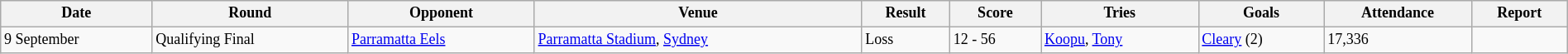<table class="wikitable" style="font-size:75%;" width="100%">
<tr>
<th>Date</th>
<th>Round</th>
<th>Opponent</th>
<th>Venue</th>
<th>Result</th>
<th>Score</th>
<th>Tries</th>
<th>Goals</th>
<th>Attendance</th>
<th>Report</th>
</tr>
<tr>
<td>9 September</td>
<td>Qualifying Final</td>
<td> <a href='#'>Parramatta Eels</a></td>
<td><a href='#'>Parramatta Stadium</a>, <a href='#'>Sydney</a></td>
<td>Loss</td>
<td>12 - 56</td>
<td><a href='#'>Koopu</a>, <a href='#'>Tony</a></td>
<td><a href='#'>Cleary</a> (2)</td>
<td>17,336</td>
<td></td>
</tr>
</table>
